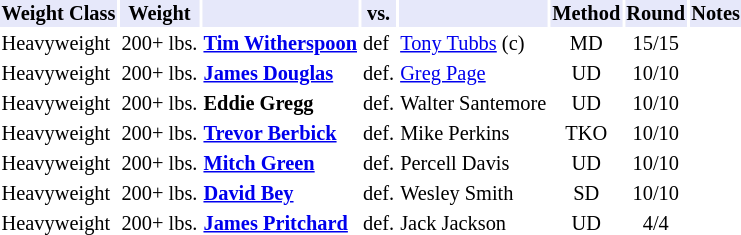<table class="toccolours" style="font-size: 85%;">
<tr>
<th style="background:#e6e8fa; color:#000; text-align:center;">Weight Class</th>
<th style="background:#e6e8fa; color:#000; text-align:center;">Weight</th>
<th style="background:#e6e8fa; color:#000; text-align:center;"></th>
<th style="background:#e6e8fa; color:#000; text-align:center;">vs.</th>
<th style="background:#e6e8fa; color:#000; text-align:center;"></th>
<th style="background:#e6e8fa; color:#000; text-align:center;">Method</th>
<th style="background:#e6e8fa; color:#000; text-align:center;">Round</th>
<th style="background:#e6e8fa; color:#000; text-align:center;">Notes</th>
</tr>
<tr>
<td>Heavyweight</td>
<td>200+ lbs.</td>
<td><strong><a href='#'>Tim Witherspoon</a></strong></td>
<td>def</td>
<td><a href='#'>Tony Tubbs</a> (c)</td>
<td align=center>MD</td>
<td align=center>15/15</td>
<td></td>
</tr>
<tr>
<td>Heavyweight</td>
<td>200+ lbs.</td>
<td><strong><a href='#'>James Douglas</a></strong></td>
<td>def.</td>
<td><a href='#'>Greg Page</a></td>
<td align=center>UD</td>
<td align=center>10/10</td>
</tr>
<tr>
<td>Heavyweight</td>
<td>200+ lbs.</td>
<td><strong>Eddie Gregg</strong></td>
<td>def.</td>
<td>Walter Santemore</td>
<td align=center>UD</td>
<td align=center>10/10</td>
</tr>
<tr>
<td>Heavyweight</td>
<td>200+ lbs.</td>
<td><strong><a href='#'>Trevor Berbick</a></strong></td>
<td>def.</td>
<td>Mike Perkins</td>
<td align=center>TKO</td>
<td align=center>10/10</td>
</tr>
<tr>
<td>Heavyweight</td>
<td>200+ lbs.</td>
<td><strong><a href='#'>Mitch Green</a></strong></td>
<td>def.</td>
<td>Percell Davis</td>
<td align=center>UD</td>
<td align=center>10/10</td>
</tr>
<tr>
<td>Heavyweight</td>
<td>200+ lbs.</td>
<td><strong><a href='#'>David Bey</a></strong></td>
<td>def.</td>
<td>Wesley Smith</td>
<td align=center>SD</td>
<td align=center>10/10</td>
</tr>
<tr>
<td>Heavyweight</td>
<td>200+ lbs.</td>
<td><strong><a href='#'>James Pritchard</a></strong></td>
<td>def.</td>
<td>Jack Jackson</td>
<td align=center>UD</td>
<td align=center>4/4</td>
</tr>
</table>
